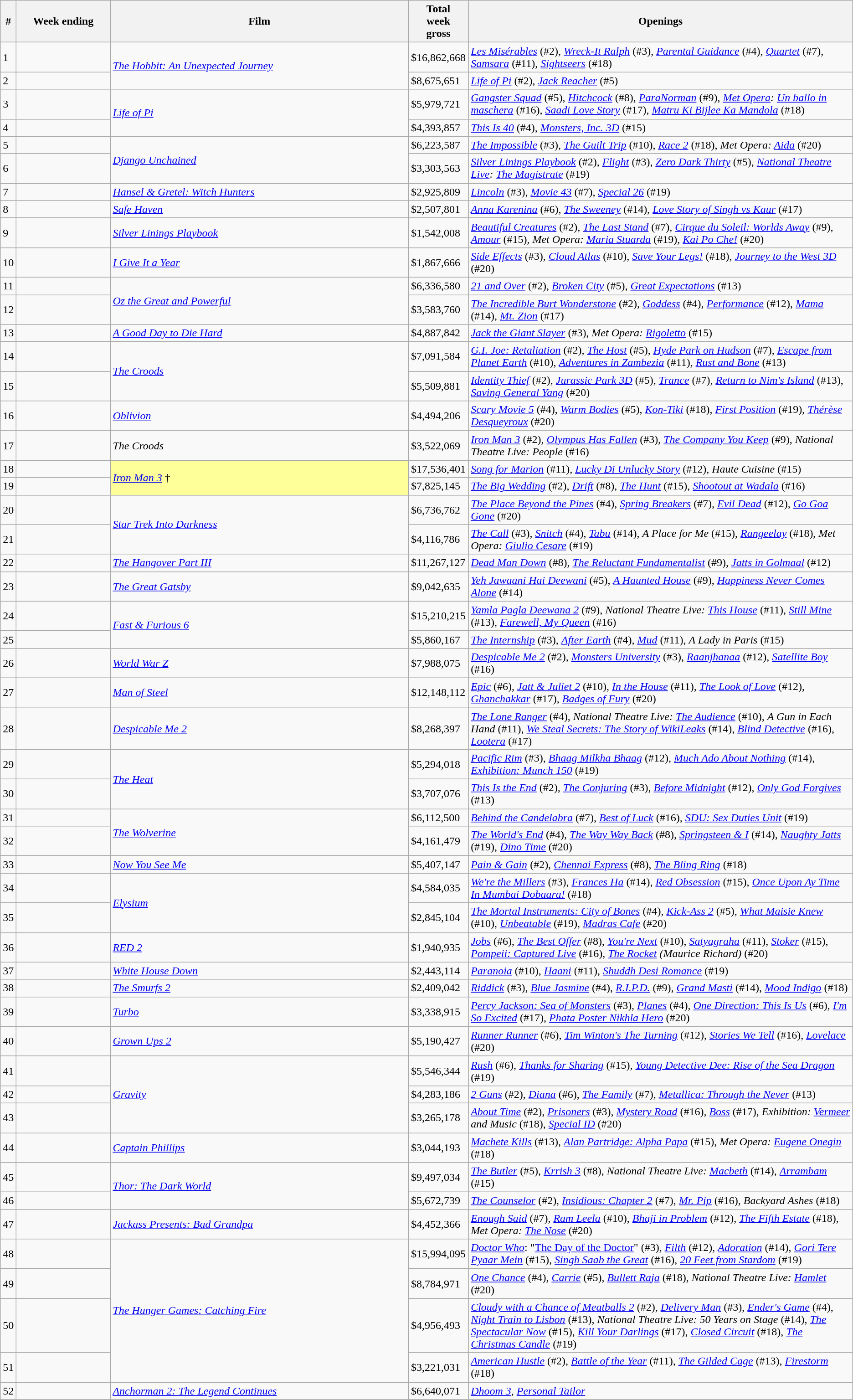<table class="wikitable sortable">
<tr>
<th abbr="Week">#</th>
<th abbr="Date" style="width:130px">Week ending</th>
<th style="width:35%;">Film</th>
<th abbr="Gross">Total<br>week<br>gross</th>
<th>Openings</th>
</tr>
<tr>
<td>1</td>
<td></td>
<td rowspan="2"><em><a href='#'>The Hobbit: An Unexpected Journey</a></em></td>
<td>$16,862,668</td>
<td><em><a href='#'>Les Misérables</a></em> (#2), <em><a href='#'>Wreck-It Ralph</a></em> (#3), <em><a href='#'>Parental Guidance</a></em> (#4), <em><a href='#'>Quartet</a></em> (#7), <em><a href='#'>Samsara</a></em> (#11), <em><a href='#'>Sightseers</a></em> (#18)</td>
</tr>
<tr>
<td>2</td>
<td></td>
<td>$8,675,651</td>
<td><em><a href='#'>Life of Pi</a></em> (#2), <em><a href='#'>Jack Reacher</a></em> (#5)</td>
</tr>
<tr>
<td>3</td>
<td></td>
<td rowspan="2"><em><a href='#'>Life of Pi</a></em></td>
<td>$5,979,721</td>
<td><em><a href='#'>Gangster Squad</a></em> (#5), <em><a href='#'>Hitchcock</a></em> (#8), <em><a href='#'>ParaNorman</a></em> (#9), <em><a href='#'>Met Opera</a>: <a href='#'>Un ballo in maschera</a></em> (#16), <em><a href='#'>Saadi Love Story</a></em> (#17), <em><a href='#'>Matru Ki Bijlee Ka Mandola</a></em> (#18)</td>
</tr>
<tr>
<td>4</td>
<td></td>
<td>$4,393,857</td>
<td><em><a href='#'>This Is 40</a></em> (#4), <em><a href='#'>Monsters, Inc. 3D</a></em> (#15)</td>
</tr>
<tr>
<td>5</td>
<td></td>
<td rowspan="2"><em><a href='#'>Django Unchained</a></em></td>
<td>$6,223,587</td>
<td><em><a href='#'>The Impossible</a></em> (#3), <em><a href='#'>The Guilt Trip</a></em> (#10), <em><a href='#'>Race 2</a></em> (#18), <em>Met Opera: <a href='#'>Aida</a></em> (#20)</td>
</tr>
<tr>
<td>6</td>
<td></td>
<td>$3,303,563</td>
<td><em><a href='#'>Silver Linings Playbook</a></em> (#2), <em><a href='#'>Flight</a></em> (#3), <em><a href='#'>Zero Dark Thirty</a></em> (#5), <em><a href='#'>National Theatre Live</a>: <a href='#'>The Magistrate</a></em> (#19)</td>
</tr>
<tr>
<td>7</td>
<td></td>
<td><em><a href='#'>Hansel & Gretel: Witch Hunters</a></em></td>
<td>$2,925,809</td>
<td><em><a href='#'>Lincoln</a></em> (#3), <em><a href='#'>Movie 43</a></em> (#7), <em><a href='#'>Special 26</a></em> (#19)</td>
</tr>
<tr>
<td>8</td>
<td></td>
<td><em><a href='#'>Safe Haven</a></em></td>
<td>$2,507,801</td>
<td><em><a href='#'>Anna Karenina</a></em> (#6), <em><a href='#'>The Sweeney</a></em> (#14), <em><a href='#'>Love Story of Singh vs Kaur</a></em> (#17)</td>
</tr>
<tr>
<td>9</td>
<td></td>
<td><em><a href='#'>Silver Linings Playbook</a></em></td>
<td>$1,542,008</td>
<td><em><a href='#'>Beautiful Creatures</a></em> (#2), <em><a href='#'>The Last Stand</a></em> (#7), <em><a href='#'>Cirque du Soleil: Worlds Away</a></em> (#9), <em><a href='#'>Amour</a></em> (#15), <em>Met Opera: <a href='#'>Maria Stuarda</a></em> (#19), <em><a href='#'>Kai Po Che!</a></em> (#20)</td>
</tr>
<tr>
<td>10</td>
<td></td>
<td><em><a href='#'>I Give It a Year</a></em></td>
<td>$1,867,666</td>
<td><em><a href='#'>Side Effects</a></em> (#3), <em><a href='#'>Cloud Atlas</a></em> (#10), <em><a href='#'>Save Your Legs!</a></em> (#18), <em><a href='#'>Journey to the West 3D</a></em> (#20)</td>
</tr>
<tr>
<td>11</td>
<td></td>
<td rowspan="2"><em><a href='#'>Oz the Great and Powerful</a></em></td>
<td>$6,336,580</td>
<td><em><a href='#'>21 and Over</a></em> (#2), <em><a href='#'>Broken City</a></em> (#5), <em><a href='#'>Great Expectations</a></em> (#13)</td>
</tr>
<tr>
<td>12</td>
<td></td>
<td>$3,583,760</td>
<td><em><a href='#'>The Incredible Burt Wonderstone</a></em> (#2), <em><a href='#'>Goddess</a></em> (#4), <em><a href='#'>Performance</a></em> (#12), <em><a href='#'>Mama</a></em> (#14), <em><a href='#'>Mt. Zion</a></em> (#17)</td>
</tr>
<tr>
<td>13</td>
<td></td>
<td><em><a href='#'>A Good Day to Die Hard</a></em></td>
<td>$4,887,842</td>
<td><em><a href='#'>Jack the Giant Slayer</a></em> (#3), <em>Met Opera: <a href='#'>Rigoletto</a></em> (#15)</td>
</tr>
<tr>
<td>14</td>
<td></td>
<td rowspan="2"><em><a href='#'>The Croods</a></em></td>
<td>$7,091,584</td>
<td><em><a href='#'>G.I. Joe: Retaliation</a></em> (#2), <em><a href='#'>The Host</a></em> (#5), <em><a href='#'>Hyde Park on Hudson</a></em> (#7), <em><a href='#'>Escape from Planet Earth</a></em> (#10), <em><a href='#'>Adventures in Zambezia</a></em> (#11), <em><a href='#'>Rust and Bone</a></em> (#13)</td>
</tr>
<tr>
<td>15</td>
<td></td>
<td>$5,509,881</td>
<td><em><a href='#'>Identity Thief</a></em> (#2), <em><a href='#'>Jurassic Park 3D</a></em> (#5), <em><a href='#'>Trance</a></em> (#7), <em><a href='#'>Return to Nim's Island</a></em> (#13), <em><a href='#'>Saving General Yang</a></em> (#20)</td>
</tr>
<tr>
<td>16</td>
<td></td>
<td><em><a href='#'>Oblivion</a></em></td>
<td>$4,494,206</td>
<td><em><a href='#'>Scary Movie 5</a></em> (#4), <em><a href='#'>Warm Bodies</a></em> (#5), <em><a href='#'>Kon-Tiki</a></em> (#18), <em><a href='#'>First Position</a></em> (#19), <em><a href='#'>Thérèse Desqueyroux</a></em> (#20)</td>
</tr>
<tr>
<td>17</td>
<td></td>
<td><em>The Croods</em></td>
<td>$3,522,069</td>
<td><em><a href='#'>Iron Man 3</a></em> (#2), <em><a href='#'>Olympus Has Fallen</a></em> (#3), <em><a href='#'>The Company You Keep</a></em> (#9), <em>National Theatre Live: People</em> (#16)</td>
</tr>
<tr>
<td>18</td>
<td></td>
<td rowspan="2" style="background-color:#FFFF99"><em><a href='#'>Iron Man 3</a></em> †</td>
<td>$17,536,401</td>
<td><em><a href='#'>Song for Marion</a></em> (#11), <em><a href='#'>Lucky Di Unlucky Story</a></em> (#12), <em>Haute Cuisine</em> (#15)</td>
</tr>
<tr>
<td>19</td>
<td></td>
<td>$7,825,145</td>
<td><em><a href='#'>The Big Wedding</a></em> (#2), <em><a href='#'>Drift</a></em> (#8), <em><a href='#'>The Hunt</a></em> (#15), <em><a href='#'>Shootout at Wadala</a></em> (#16)</td>
</tr>
<tr>
<td>20</td>
<td></td>
<td rowspan="2"><em><a href='#'>Star Trek Into Darkness</a></em></td>
<td>$6,736,762</td>
<td><em><a href='#'>The Place Beyond the Pines</a></em> (#4), <em><a href='#'>Spring Breakers</a></em> (#7), <em><a href='#'>Evil Dead</a></em> (#12), <em><a href='#'>Go Goa Gone</a></em> (#20)</td>
</tr>
<tr>
<td>21</td>
<td></td>
<td>$4,116,786</td>
<td><em><a href='#'>The Call</a></em> (#3), <em><a href='#'>Snitch</a></em> (#4), <em><a href='#'>Tabu</a></em> (#14), <em>A Place for Me</em> (#15), <em><a href='#'>Rangeelay</a></em> (#18), <em>Met Opera: <a href='#'>Giulio Cesare</a></em> (#19)</td>
</tr>
<tr>
<td>22</td>
<td></td>
<td><em><a href='#'>The Hangover Part III</a></em></td>
<td>$11,267,127</td>
<td><em><a href='#'>Dead Man Down</a></em> (#8), <em><a href='#'>The Reluctant Fundamentalist</a></em> (#9), <em><a href='#'>Jatts in Golmaal</a></em> (#12)</td>
</tr>
<tr>
<td>23</td>
<td></td>
<td><em><a href='#'>The Great Gatsby</a></em></td>
<td>$9,042,635</td>
<td><em><a href='#'>Yeh Jawaani Hai Deewani</a></em> (#5), <em><a href='#'>A Haunted House</a></em> (#9), <em><a href='#'>Happiness Never Comes Alone</a></em> (#14)</td>
</tr>
<tr>
<td>24</td>
<td></td>
<td rowspan="2"><em><a href='#'>Fast & Furious 6</a></em></td>
<td>$15,210,215</td>
<td><em><a href='#'>Yamla Pagla Deewana 2</a></em> (#9), <em>National Theatre Live: <a href='#'>This House</a></em> (#11), <em><a href='#'>Still Mine</a></em> (#13), <em><a href='#'>Farewell, My Queen</a></em> (#16)</td>
</tr>
<tr>
<td>25</td>
<td></td>
<td>$5,860,167</td>
<td><em><a href='#'>The Internship</a></em> (#3), <em><a href='#'>After Earth</a></em> (#4), <em><a href='#'>Mud</a></em> (#11), <em>A Lady in Paris</em> (#15)</td>
</tr>
<tr>
<td>26</td>
<td></td>
<td><em><a href='#'>World War Z</a></em></td>
<td>$7,988,075</td>
<td><em><a href='#'>Despicable Me 2</a></em> (#2), <em><a href='#'>Monsters University</a></em> (#3), <em><a href='#'>Raanjhanaa</a></em> (#12), <em><a href='#'>Satellite Boy</a></em> (#16)</td>
</tr>
<tr>
<td>27</td>
<td></td>
<td><em><a href='#'>Man of Steel</a></em></td>
<td>$12,148,112</td>
<td><em><a href='#'>Epic</a></em> (#6), <em><a href='#'>Jatt & Juliet 2</a></em> (#10), <em><a href='#'>In the House</a></em> (#11), <em><a href='#'>The Look of Love</a></em> (#12), <em><a href='#'>Ghanchakkar</a></em> (#17), <em><a href='#'>Badges of Fury</a></em> (#20)</td>
</tr>
<tr>
<td>28</td>
<td></td>
<td><em><a href='#'>Despicable Me 2</a></em></td>
<td>$8,268,397</td>
<td><em><a href='#'>The Lone Ranger</a></em> (#4), <em>National Theatre Live: <a href='#'>The Audience</a></em> (#10), <em>A Gun in Each Hand</em> (#11), <em><a href='#'>We Steal Secrets: The Story of WikiLeaks</a></em> (#14), <em><a href='#'>Blind Detective</a></em> (#16), <em><a href='#'>Lootera</a></em> (#17)</td>
</tr>
<tr>
<td>29</td>
<td></td>
<td rowspan="2"><em><a href='#'>The Heat</a></em></td>
<td>$5,294,018</td>
<td><em><a href='#'>Pacific Rim</a></em> (#3), <em><a href='#'>Bhaag Milkha Bhaag</a></em> (#12), <em><a href='#'>Much Ado About Nothing</a></em> (#14), <em><a href='#'>Exhibition: Munch 150</a></em> (#19)</td>
</tr>
<tr>
<td>30</td>
<td></td>
<td>$3,707,076</td>
<td><em><a href='#'>This Is the End</a></em> (#2), <em><a href='#'>The Conjuring</a></em> (#3), <em><a href='#'>Before Midnight</a></em> (#12), <em><a href='#'>Only God Forgives</a></em> (#13)</td>
</tr>
<tr>
<td>31</td>
<td></td>
<td rowspan="2"><em><a href='#'>The Wolverine</a></em></td>
<td>$6,112,500</td>
<td><em><a href='#'>Behind the Candelabra</a></em> (#7), <em><a href='#'>Best of Luck</a></em> (#16), <em><a href='#'>SDU: Sex Duties Unit</a></em> (#19)</td>
</tr>
<tr>
<td>32</td>
<td></td>
<td>$4,161,479</td>
<td><em><a href='#'>The World's End</a></em> (#4), <em><a href='#'>The Way Way Back</a></em> (#8), <em><a href='#'>Springsteen & I</a></em> (#14), <em><a href='#'>Naughty Jatts</a></em> (#19), <em><a href='#'>Dino Time</a></em> (#20)</td>
</tr>
<tr>
<td>33</td>
<td></td>
<td><em><a href='#'>Now You See Me</a></em></td>
<td>$5,407,147</td>
<td><em><a href='#'>Pain & Gain</a></em> (#2), <em><a href='#'>Chennai Express</a></em> (#8), <em><a href='#'>The Bling Ring</a></em> (#18)</td>
</tr>
<tr>
<td>34</td>
<td></td>
<td rowspan="2"><em><a href='#'>Elysium</a></em></td>
<td>$4,584,035</td>
<td><em><a href='#'>We're the Millers</a></em> (#3), <em><a href='#'>Frances Ha</a></em> (#14), <em><a href='#'>Red Obsession</a></em> (#15), <em><a href='#'>Once Upon Ay Time In Mumbai Dobaara!</a></em> (#18)</td>
</tr>
<tr>
<td>35</td>
<td></td>
<td>$2,845,104</td>
<td><em><a href='#'>The Mortal Instruments: City of Bones</a></em> (#4), <em><a href='#'>Kick-Ass 2</a></em> (#5), <em><a href='#'>What Maisie Knew</a></em> (#10), <em><a href='#'>Unbeatable</a></em> (#19), <em><a href='#'>Madras Cafe</a></em> (#20)</td>
</tr>
<tr>
<td>36</td>
<td></td>
<td><em><a href='#'>RED 2</a></em></td>
<td>$1,940,935</td>
<td><em><a href='#'>Jobs</a></em> (#6), <em><a href='#'>The Best Offer</a></em> (#8), <em><a href='#'>You're Next</a></em> (#10), <em><a href='#'>Satyagraha</a></em> (#11), <em><a href='#'>Stoker</a></em> (#15), <em><a href='#'>Pompeii: Captured Live</a></em> (#16), <em><a href='#'>The Rocket</a> (Maurice Richard)</em> (#20)</td>
</tr>
<tr>
<td>37</td>
<td></td>
<td><em><a href='#'>White House Down</a></em></td>
<td>$2,443,114</td>
<td><em><a href='#'>Paranoia</a></em> (#10), <em><a href='#'>Haani</a></em> (#11), <em><a href='#'>Shuddh Desi Romance</a></em> (#19)</td>
</tr>
<tr>
<td>38</td>
<td></td>
<td><em><a href='#'>The Smurfs 2</a></em></td>
<td>$2,409,042</td>
<td><em><a href='#'>Riddick</a></em> (#3), <em><a href='#'>Blue Jasmine</a></em> (#4), <em><a href='#'>R.I.P.D.</a></em> (#9), <em><a href='#'>Grand Masti</a></em> (#14), <em><a href='#'>Mood Indigo</a></em> (#18)</td>
</tr>
<tr>
<td>39</td>
<td></td>
<td><em><a href='#'>Turbo</a></em></td>
<td>$3,338,915</td>
<td><em><a href='#'>Percy Jackson: Sea of Monsters</a></em> (#3), <em><a href='#'>Planes</a></em> (#4), <em><a href='#'>One Direction: This Is Us</a></em> (#6), <em><a href='#'>I'm So Excited</a></em> (#17), <em><a href='#'>Phata Poster Nikhla Hero</a></em> (#20)</td>
</tr>
<tr>
<td>40</td>
<td></td>
<td><em><a href='#'>Grown Ups 2</a></em></td>
<td>$5,190,427</td>
<td><em><a href='#'>Runner Runner</a></em> (#6), <em><a href='#'>Tim Winton's The Turning</a></em> (#12), <em><a href='#'>Stories We Tell</a></em> (#16), <em><a href='#'>Lovelace</a></em> (#20)</td>
</tr>
<tr>
<td>41</td>
<td></td>
<td rowspan="3"><em><a href='#'>Gravity</a></em></td>
<td>$5,546,344</td>
<td><em><a href='#'>Rush</a></em> (#6), <em><a href='#'>Thanks for Sharing</a></em> (#15), <em><a href='#'>Young Detective Dee: Rise of the Sea Dragon</a></em> (#19)</td>
</tr>
<tr>
<td>42</td>
<td></td>
<td>$4,283,186</td>
<td><em><a href='#'>2 Guns</a></em> (#2), <em><a href='#'>Diana</a></em> (#6), <em><a href='#'>The Family</a></em> (#7), <em><a href='#'>Metallica: Through the Never</a></em> (#13)</td>
</tr>
<tr>
<td>43</td>
<td></td>
<td>$3,265,178</td>
<td><em><a href='#'>About Time</a></em> (#2), <em><a href='#'>Prisoners</a></em> (#3), <em><a href='#'>Mystery Road</a></em> (#16), <em><a href='#'>Boss</a></em> (#17), <em>Exhibition: <a href='#'>Vermeer</a> and Music</em> (#18), <em><a href='#'>Special ID</a></em> (#20)</td>
</tr>
<tr>
<td>44</td>
<td></td>
<td><em><a href='#'>Captain Phillips</a></em></td>
<td>$3,044,193</td>
<td><em><a href='#'>Machete Kills</a></em> (#13), <em><a href='#'>Alan Partridge: Alpha Papa</a></em> (#15), <em>Met Opera: <a href='#'>Eugene Onegin</a></em> (#18)</td>
</tr>
<tr>
<td>45</td>
<td></td>
<td rowspan="2"><em><a href='#'>Thor: The Dark World</a></em></td>
<td>$9,497,034</td>
<td><em><a href='#'>The Butler</a></em> (#5), <em><a href='#'>Krrish 3</a></em> (#8), <em>National Theatre Live: <a href='#'>Macbeth</a></em> (#14), <em><a href='#'>Arrambam</a></em> (#15)</td>
</tr>
<tr>
<td>46</td>
<td></td>
<td>$5,672,739</td>
<td><em><a href='#'>The Counselor</a></em> (#2), <em><a href='#'>Insidious: Chapter 2</a></em> (#7), <em><a href='#'>Mr. Pip</a></em> (#16), <em>Backyard Ashes</em> (#18)</td>
</tr>
<tr>
<td>47</td>
<td></td>
<td><em><a href='#'>Jackass Presents: Bad Grandpa</a></em></td>
<td>$4,452,366</td>
<td><em><a href='#'>Enough Said</a></em> (#7), <em><a href='#'>Ram Leela</a></em> (#10), <em><a href='#'>Bhaji in Problem</a></em> (#12), <em><a href='#'>The Fifth Estate</a></em> (#18), <em>Met Opera: <a href='#'>The Nose</a></em> (#20)</td>
</tr>
<tr>
<td>48</td>
<td></td>
<td rowspan="4"><em><a href='#'>The Hunger Games: Catching Fire</a></em></td>
<td>$15,994,095</td>
<td><em><a href='#'>Doctor Who</a></em>: "<a href='#'>The Day of the Doctor</a>" (#3), <em><a href='#'>Filth</a></em> (#12), <em><a href='#'>Adoration</a></em> (#14), <em><a href='#'>Gori Tere Pyaar Mein</a></em> (#15), <em><a href='#'>Singh Saab the Great</a></em> (#16), <em><a href='#'>20 Feet from Stardom</a></em> (#19)</td>
</tr>
<tr>
<td>49</td>
<td></td>
<td>$8,784,971</td>
<td><em><a href='#'>One Chance</a></em> (#4), <em><a href='#'>Carrie</a></em> (#5), <em><a href='#'>Bullett Raja</a></em> (#18), <em>National Theatre Live: <a href='#'>Hamlet</a></em> (#20)</td>
</tr>
<tr>
<td>50</td>
<td></td>
<td>$4,956,493</td>
<td><em><a href='#'>Cloudy with a Chance of Meatballs 2</a></em> (#2), <em><a href='#'>Delivery Man</a></em> (#3), <em><a href='#'>Ender's Game</a></em> (#4), <em><a href='#'>Night Train to Lisbon</a></em> (#13), <em>National Theatre Live: 50 Years on Stage</em> (#14), <em><a href='#'>The Spectacular Now</a></em> (#15), <em><a href='#'>Kill Your Darlings</a></em> (#17), <em><a href='#'>Closed Circuit</a></em> (#18), <em><a href='#'>The Christmas Candle</a></em> (#19)</td>
</tr>
<tr>
<td>51</td>
<td></td>
<td>$3,221,031</td>
<td><em><a href='#'>American Hustle</a></em> (#2), <em><a href='#'>Battle of the Year</a></em> (#11), <em><a href='#'>The Gilded Cage</a></em> (#13), <em><a href='#'>Firestorm</a></em> (#18)</td>
</tr>
<tr>
<td>52</td>
<td></td>
<td><em><a href='#'>Anchorman 2: The Legend Continues</a></em></td>
<td>$6,640,071</td>
<td><em><a href='#'>Dhoom 3</a></em>, <em><a href='#'>Personal Tailor</a></em></td>
</tr>
<tr>
</tr>
</table>
